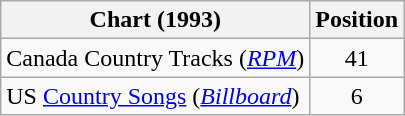<table class="wikitable sortable">
<tr>
<th scope="col">Chart (1993)</th>
<th scope="col">Position</th>
</tr>
<tr>
<td>Canada Country Tracks (<em><a href='#'>RPM</a></em>)</td>
<td align="center">41</td>
</tr>
<tr>
<td>US <a href='#'>Country Songs</a> (<em><a href='#'>Billboard</a></em>)</td>
<td align="center">6</td>
</tr>
</table>
